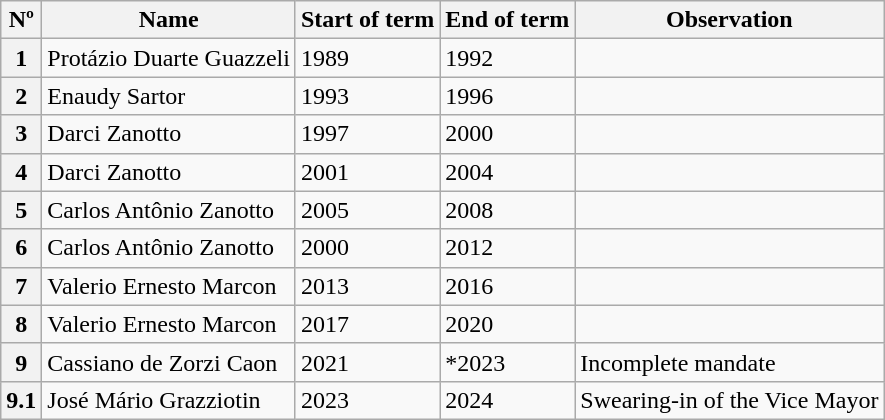<table class="wikitable">
<tr>
<th>Nº</th>
<th>Name</th>
<th>Start of term</th>
<th>End of term</th>
<th>Observation</th>
</tr>
<tr>
<th>1</th>
<td>Protázio Duarte Guazzeli</td>
<td>1989</td>
<td>1992</td>
<td></td>
</tr>
<tr>
<th>2</th>
<td>Enaudy Sartor</td>
<td>1993</td>
<td>1996</td>
<td></td>
</tr>
<tr>
<th>3</th>
<td>Darci Zanotto</td>
<td>1997</td>
<td>2000</td>
<td></td>
</tr>
<tr>
<th>4</th>
<td>Darci Zanotto</td>
<td>2001</td>
<td>2004</td>
<td></td>
</tr>
<tr>
<th>5</th>
<td>Carlos Antônio Zanotto</td>
<td>2005</td>
<td>2008</td>
<td></td>
</tr>
<tr>
<th>6</th>
<td>Carlos Antônio Zanotto</td>
<td>2000</td>
<td>2012</td>
<td></td>
</tr>
<tr>
<th>7</th>
<td>Valerio Ernesto Marcon</td>
<td>2013</td>
<td>2016</td>
<td></td>
</tr>
<tr>
<th>8</th>
<td>Valerio Ernesto Marcon</td>
<td>2017</td>
<td>2020</td>
<td></td>
</tr>
<tr>
<th>9</th>
<td>Cassiano de Zorzi Caon</td>
<td>2021</td>
<td>*2023 </td>
<td>Incomplete mandate</td>
</tr>
<tr>
<th>9.1</th>
<td>José Mário Grazziotin</td>
<td>2023</td>
<td>2024</td>
<td>Swearing-in of the Vice Mayor</td>
</tr>
</table>
